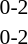<table style="width:50%;" cellspacing="1">
<tr>
<th width=15%></th>
<th width=10%></th>
<th width=15%></th>
</tr>
<tr>
</tr>
<tr style=font-size:90%>
<td align=right></td>
<td align=center>0-2</td>
<td></td>
</tr>
<tr style=font-size:90%>
<td align=right></td>
<td align=center>0-2</td>
<td></td>
</tr>
</table>
